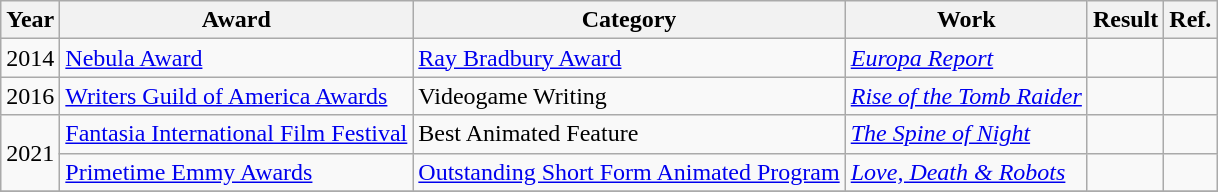<table class="wikitable">
<tr>
<th>Year</th>
<th>Award</th>
<th>Category</th>
<th>Work</th>
<th>Result</th>
<th>Ref.</th>
</tr>
<tr>
<td>2014</td>
<td><a href='#'>Nebula Award</a></td>
<td><a href='#'>Ray Bradbury Award</a></td>
<td><em><a href='#'>Europa Report</a></em></td>
<td></td>
<td></td>
</tr>
<tr>
<td>2016</td>
<td><a href='#'>Writers Guild of America Awards</a></td>
<td>Videogame Writing</td>
<td><em><a href='#'>Rise of the Tomb Raider</a></em></td>
<td></td>
<td></td>
</tr>
<tr>
<td rowspan="2">2021</td>
<td><a href='#'>Fantasia International Film Festival</a></td>
<td>Best Animated Feature</td>
<td><em><a href='#'>The Spine of Night</a></em></td>
<td></td>
<td></td>
</tr>
<tr>
<td><a href='#'>Primetime Emmy Awards</a></td>
<td><a href='#'>Outstanding Short Form Animated Program</a></td>
<td><em><a href='#'>Love, Death & Robots</a></em></td>
<td></td>
<td></td>
</tr>
<tr>
</tr>
</table>
